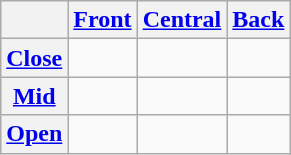<table class="wikitable" style=text-align:center>
<tr>
<th></th>
<th><a href='#'>Front</a></th>
<th><a href='#'>Central</a></th>
<th><a href='#'>Back</a></th>
</tr>
<tr>
<th><a href='#'>Close</a></th>
<td></td>
<td></td>
<td></td>
</tr>
<tr>
<th><a href='#'>Mid</a></th>
<td></td>
<td></td>
<td></td>
</tr>
<tr>
<th><a href='#'>Open</a></th>
<td></td>
<td></td>
<td></td>
</tr>
</table>
